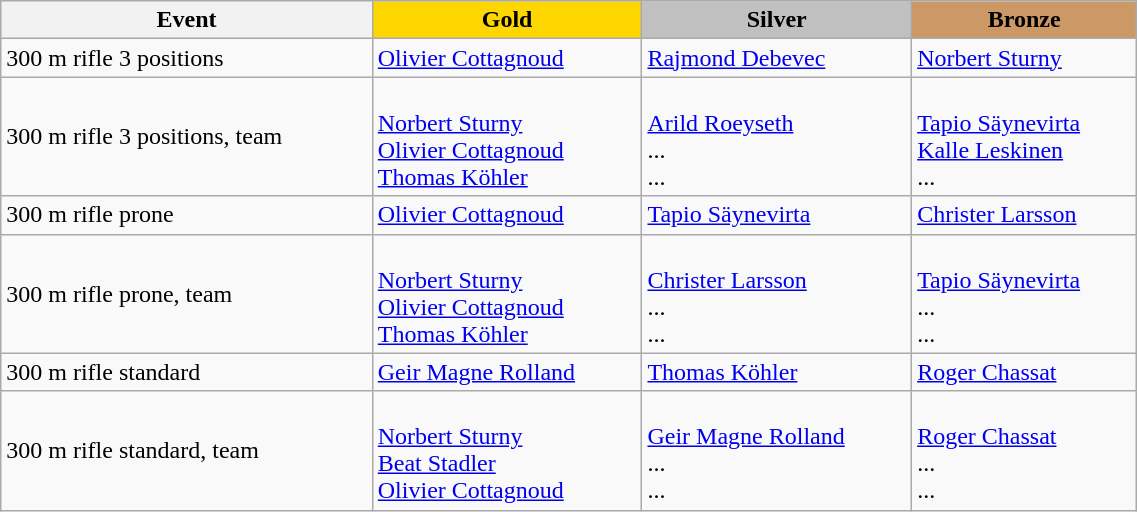<table class="wikitable" width=60% style="font-size:100%; text-align:left;">
<tr align=center>
<th>Event</th>
<td bgcolor=gold><strong>Gold</strong></td>
<td bgcolor=silver><strong>Silver</strong></td>
<td bgcolor=cc9966><strong>Bronze</strong></td>
</tr>
<tr>
<td>300 m rifle 3 positions</td>
<td> <a href='#'>Olivier Cottagnoud</a></td>
<td> <a href='#'>Rajmond Debevec</a></td>
<td> <a href='#'>Norbert Sturny</a></td>
</tr>
<tr>
<td>300 m rifle 3 positions, team</td>
<td><br><a href='#'>Norbert Sturny</a><br><a href='#'>Olivier Cottagnoud</a><br><a href='#'>Thomas Köhler</a></td>
<td><br><a href='#'>Arild Roeyseth</a><br>...<br>...</td>
<td><br><a href='#'>Tapio Säynevirta</a><br><a href='#'>Kalle Leskinen</a><br>...</td>
</tr>
<tr>
<td>300 m rifle prone</td>
<td> <a href='#'>Olivier Cottagnoud</a></td>
<td> <a href='#'>Tapio Säynevirta</a></td>
<td> <a href='#'>Christer Larsson</a></td>
</tr>
<tr>
<td>300 m rifle prone, team</td>
<td><br><a href='#'>Norbert Sturny</a><br><a href='#'>Olivier Cottagnoud</a><br><a href='#'>Thomas Köhler</a></td>
<td><br><a href='#'>Christer Larsson</a><br>...<br>...</td>
<td><br><a href='#'>Tapio Säynevirta</a><br>...<br>...</td>
</tr>
<tr>
<td>300 m rifle standard</td>
<td> <a href='#'>Geir Magne Rolland</a></td>
<td> <a href='#'>Thomas Köhler</a></td>
<td> <a href='#'>Roger Chassat</a></td>
</tr>
<tr>
<td>300 m rifle standard, team</td>
<td><br><a href='#'>Norbert Sturny</a><br><a href='#'>Beat Stadler</a><br><a href='#'>Olivier Cottagnoud</a></td>
<td><br><a href='#'>Geir Magne Rolland</a><br>...<br>...</td>
<td><br><a href='#'>Roger Chassat</a><br>...<br>...</td>
</tr>
</table>
